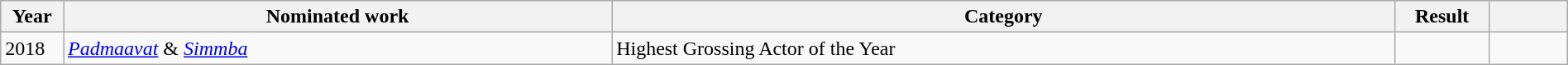<table class="wikitable" style="width:100%;">
<tr>
<th scope="col" style="width:4%;">Year</th>
<th scope="col" style="width:35%;">Nominated work</th>
<th scope="col" style="width:50%;">Category</th>
<th scope="col" style="width:6%;">Result</th>
<th scope="col" style="width:5%;"></th>
</tr>
<tr>
<td>2018</td>
<td><em><a href='#'>Padmaavat</a></em> & <em><a href='#'>Simmba</a></em></td>
<td>Highest Grossing Actor of the Year</td>
<td></td>
<td></td>
</tr>
</table>
